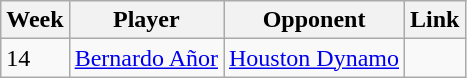<table class=wikitable>
<tr>
<th>Week</th>
<th>Player</th>
<th>Opponent</th>
<th>Link</th>
</tr>
<tr>
<td>14</td>
<td> <a href='#'>Bernardo Añor</a></td>
<td><a href='#'>Houston Dynamo</a></td>
<td></td>
</tr>
</table>
